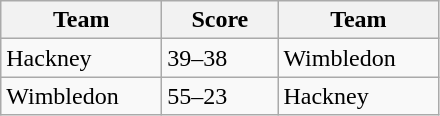<table class="wikitable" style="font-size: 100%">
<tr>
<th width=100>Team</th>
<th width=70>Score</th>
<th width=100>Team</th>
</tr>
<tr>
<td>Hackney</td>
<td>39–38</td>
<td>Wimbledon</td>
</tr>
<tr>
<td>Wimbledon</td>
<td>55–23</td>
<td>Hackney</td>
</tr>
</table>
